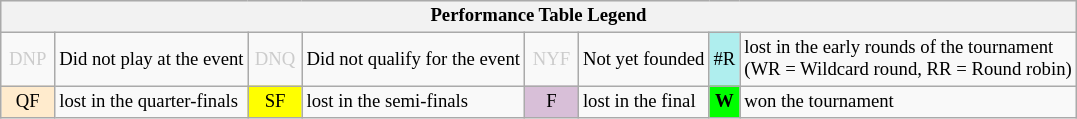<table class="wikitable" style="font-size:78%;">
<tr style="background:#efefef;">
<th colspan="8">Performance Table Legend</th>
</tr>
<tr>
<td style="color:#ccc; text-align:center; width:30px;">DNP</td>
<td>Did not play at the event</td>
<td style="color:#ccc; text-align:center; width:30px;">DNQ</td>
<td>Did not qualify for the event</td>
<td style="color:#ccc; text-align:center; width:30px;">NYF</td>
<td>Not yet founded</td>
<td style="text-align:center; background:#afeeee;">#R</td>
<td>lost in the early rounds of the tournament<br>(WR = Wildcard round, RR = Round robin)</td>
</tr>
<tr>
<td style="text-align:center; background:#ffebcd;">QF</td>
<td>lost in the quarter-finals</td>
<td style="text-align:center; background:yellow;">SF</td>
<td>lost in the semi-finals</td>
<td style="text-align:center; background:thistle;">F</td>
<td>lost in the final</td>
<td style="text-align:center; background:#0f0;"><strong>W</strong></td>
<td>won the tournament</td>
</tr>
</table>
